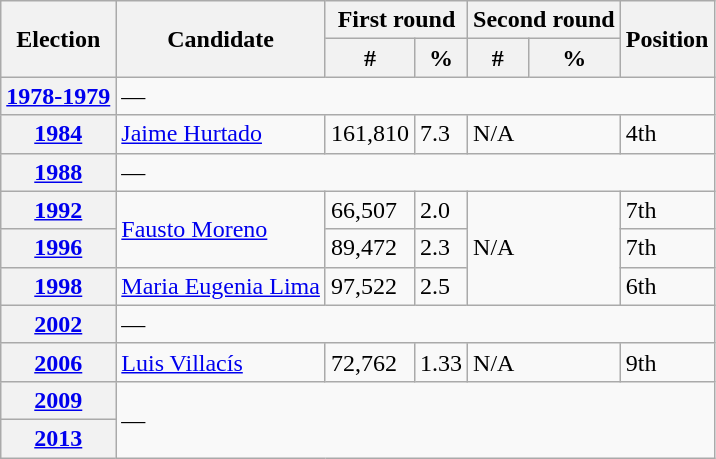<table class="wikitable sortable">
<tr>
<th rowspan="2">Election</th>
<th rowspan="2">Candidate</th>
<th colspan="2">First round</th>
<th colspan="2">Second round</th>
<th rowspan="2">Position</th>
</tr>
<tr>
<th>#</th>
<th>%</th>
<th>#</th>
<th>%</th>
</tr>
<tr>
<th><a href='#'>1978-1979</a></th>
<td colspan="6">—</td>
</tr>
<tr>
<th><a href='#'>1984</a></th>
<td><a href='#'>Jaime Hurtado</a></td>
<td>161,810</td>
<td>7.3</td>
<td colspan="2">N/A</td>
<td>4th</td>
</tr>
<tr>
<th><a href='#'>1988</a></th>
<td colspan="6">—</td>
</tr>
<tr>
<th><a href='#'>1992</a></th>
<td rowspan="2"><a href='#'>Fausto Moreno</a></td>
<td>66,507</td>
<td>2.0</td>
<td colspan="2" rowspan="3">N/A</td>
<td>7th</td>
</tr>
<tr>
<th><a href='#'>1996</a></th>
<td>89,472</td>
<td>2.3</td>
<td>7th</td>
</tr>
<tr>
<th><a href='#'>1998</a></th>
<td><a href='#'>Maria Eugenia Lima</a></td>
<td>97,522</td>
<td>2.5</td>
<td>6th</td>
</tr>
<tr>
<th><a href='#'>2002</a></th>
<td colspan="6">—</td>
</tr>
<tr>
<th><a href='#'>2006</a></th>
<td><a href='#'>Luis Villacís</a></td>
<td>72,762</td>
<td>1.33</td>
<td colspan="2">N/A</td>
<td>9th</td>
</tr>
<tr>
<th><a href='#'>2009</a></th>
<td colspan="6" rowspan="2">—</td>
</tr>
<tr>
<th><a href='#'>2013</a></th>
</tr>
</table>
